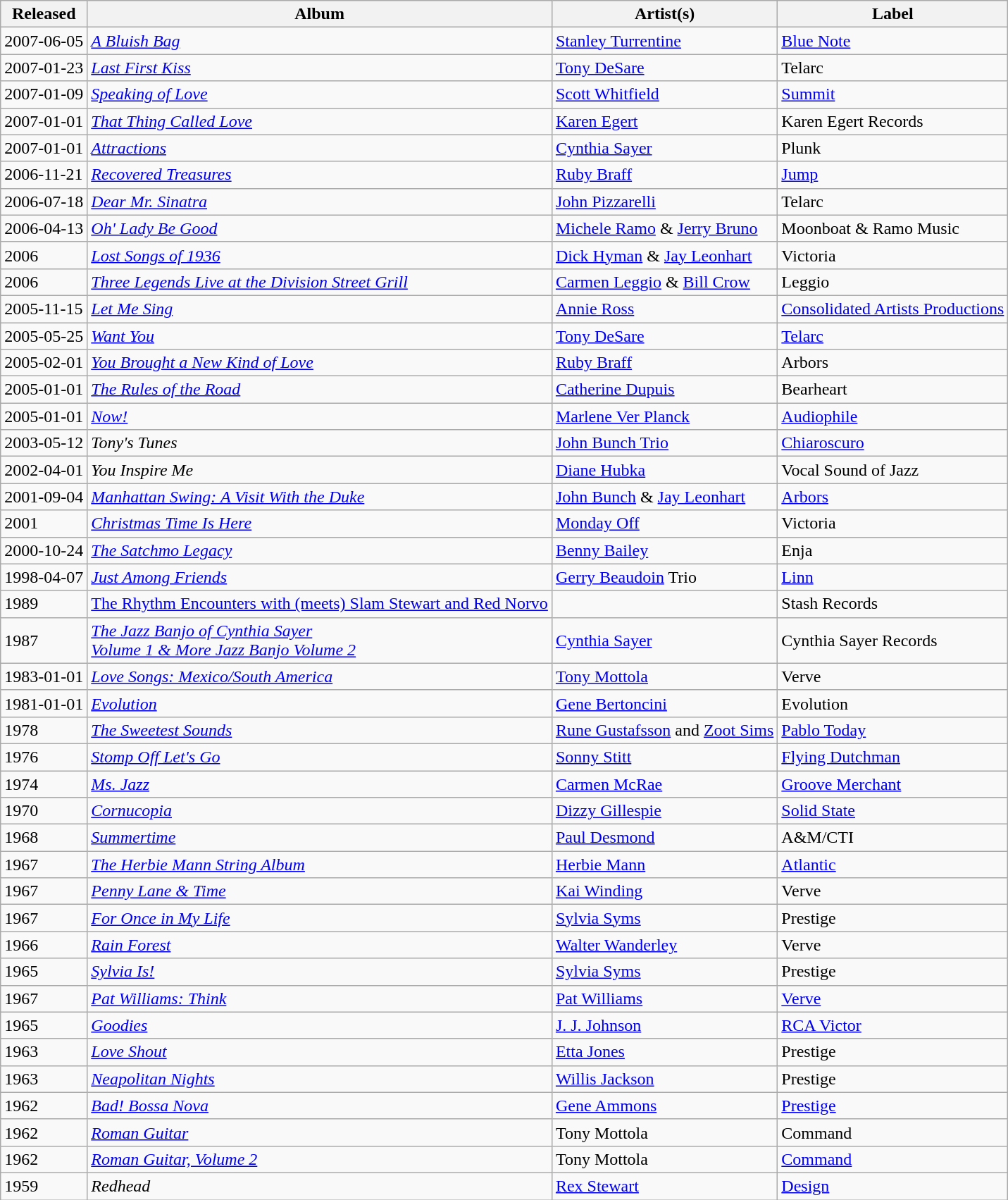<table class="wikitable sortable">
<tr>
<th>Released</th>
<th>Album</th>
<th>Artist(s)</th>
<th>Label</th>
</tr>
<tr>
<td>2007-06-05</td>
<td><em><a href='#'>A Bluish Bag</a></em></td>
<td><a href='#'>Stanley Turrentine</a></td>
<td><a href='#'>Blue Note</a></td>
</tr>
<tr>
<td>2007-01-23</td>
<td><em><a href='#'>Last First Kiss</a></em></td>
<td><a href='#'>Tony DeSare</a></td>
<td>Telarc</td>
</tr>
<tr>
<td>2007-01-09</td>
<td><em><a href='#'>Speaking of Love</a></em></td>
<td><a href='#'>Scott Whitfield</a></td>
<td><a href='#'>Summit</a></td>
</tr>
<tr>
<td>2007-01-01</td>
<td><em><a href='#'>That Thing Called Love</a></em></td>
<td><a href='#'>Karen Egert</a></td>
<td>Karen Egert Records</td>
</tr>
<tr>
<td>2007-01-01</td>
<td><em><a href='#'>Attractions</a></em></td>
<td><a href='#'>Cynthia Sayer</a></td>
<td>Plunk</td>
</tr>
<tr>
<td>2006-11-21</td>
<td><em><a href='#'>Recovered Treasures</a></em></td>
<td><a href='#'>Ruby Braff</a></td>
<td><a href='#'>Jump</a></td>
</tr>
<tr>
<td>2006-07-18</td>
<td><em><a href='#'>Dear Mr. Sinatra</a></em></td>
<td><a href='#'>John Pizzarelli</a></td>
<td>Telarc</td>
</tr>
<tr>
<td>2006-04-13</td>
<td><em><a href='#'>Oh' Lady Be Good</a></em></td>
<td><a href='#'>Michele Ramo</a> & <a href='#'>Jerry Bruno</a></td>
<td>Moonboat & Ramo Music</td>
</tr>
<tr>
<td>2006</td>
<td><em><a href='#'>Lost Songs of 1936</a></em></td>
<td><a href='#'>Dick Hyman</a> & <a href='#'>Jay Leonhart</a></td>
<td>Victoria</td>
</tr>
<tr>
<td>2006</td>
<td><em><a href='#'>Three Legends Live at the Division Street Grill</a></em></td>
<td><a href='#'>Carmen Leggio</a> & <a href='#'>Bill Crow</a></td>
<td>Leggio</td>
</tr>
<tr>
<td>2005-11-15</td>
<td><em><a href='#'>Let Me Sing</a></em></td>
<td><a href='#'>Annie Ross</a></td>
<td><a href='#'>Consolidated Artists Productions</a></td>
</tr>
<tr>
<td>2005-05-25</td>
<td><em><a href='#'>Want You</a></em></td>
<td><a href='#'>Tony DeSare</a></td>
<td><a href='#'>Telarc</a></td>
</tr>
<tr>
<td>2005-02-01</td>
<td><em><a href='#'>You Brought a New Kind of Love</a></em></td>
<td><a href='#'>Ruby Braff</a></td>
<td>Arbors</td>
</tr>
<tr>
<td>2005-01-01</td>
<td><em><a href='#'>The Rules of the Road</a></em></td>
<td><a href='#'>Catherine Dupuis</a></td>
<td>Bearheart</td>
</tr>
<tr>
<td>2005-01-01</td>
<td><em><a href='#'>Now!</a></em></td>
<td><a href='#'>Marlene Ver Planck</a></td>
<td><a href='#'>Audiophile</a></td>
</tr>
<tr>
<td>2003-05-12</td>
<td><em>Tony's Tunes</em></td>
<td><a href='#'>John Bunch Trio</a></td>
<td><a href='#'>Chiaroscuro</a></td>
</tr>
<tr>
<td>2002-04-01</td>
<td><em>You Inspire Me</em></td>
<td><a href='#'>Diane Hubka</a></td>
<td>Vocal Sound of Jazz</td>
</tr>
<tr>
<td>2001-09-04</td>
<td><em><a href='#'>Manhattan Swing: A Visit With the Duke</a></em></td>
<td><a href='#'>John Bunch</a> & <a href='#'>Jay Leonhart</a></td>
<td><a href='#'>Arbors</a></td>
</tr>
<tr>
<td>2001</td>
<td><em><a href='#'>Christmas Time Is Here</a></em></td>
<td><a href='#'>Monday Off</a></td>
<td>Victoria</td>
</tr>
<tr>
<td>2000-10-24</td>
<td><em><a href='#'>The Satchmo Legacy</a></em></td>
<td><a href='#'>Benny Bailey</a></td>
<td>Enja</td>
</tr>
<tr>
<td>1998-04-07</td>
<td><em><a href='#'>Just Among Friends</a></em></td>
<td><a href='#'>Gerry Beaudoin</a> Trio</td>
<td><a href='#'>Linn</a></td>
</tr>
<tr>
<td>1989</td>
<td><a href='#'>The Rhythm Encounters with (meets) Slam Stewart and Red Norvo</a></td>
<td></td>
<td>Stash Records</td>
</tr>
<tr>
<td>1987</td>
<td><em><a href='#'>The Jazz Banjo of Cynthia Sayer<br>Volume 1 & More Jazz Banjo Volume 2</a></em></td>
<td><a href='#'>Cynthia Sayer</a></td>
<td>Cynthia Sayer Records</td>
</tr>
<tr>
<td>1983-01-01</td>
<td><em><a href='#'>Love Songs: Mexico/South America</a></em></td>
<td><a href='#'>Tony Mottola</a></td>
<td>Verve</td>
</tr>
<tr>
<td>1981-01-01</td>
<td><em><a href='#'>Evolution</a></em></td>
<td><a href='#'>Gene Bertoncini</a></td>
<td>Evolution</td>
</tr>
<tr>
<td>1978</td>
<td><em><a href='#'>The Sweetest Sounds</a></em></td>
<td><a href='#'>Rune Gustafsson</a> and <a href='#'>Zoot Sims</a></td>
<td><a href='#'>Pablo Today</a></td>
</tr>
<tr>
<td>1976</td>
<td><em><a href='#'>Stomp Off Let's Go</a></em></td>
<td><a href='#'>Sonny Stitt</a></td>
<td><a href='#'>Flying Dutchman</a></td>
</tr>
<tr>
<td>1974</td>
<td><em><a href='#'>Ms. Jazz</a></em></td>
<td><a href='#'>Carmen McRae</a></td>
<td><a href='#'>Groove Merchant</a></td>
</tr>
<tr>
<td>1970</td>
<td><em><a href='#'>Cornucopia</a></em></td>
<td><a href='#'>Dizzy Gillespie</a></td>
<td><a href='#'>Solid State</a></td>
</tr>
<tr>
<td>1968</td>
<td><em><a href='#'>Summertime</a></em></td>
<td><a href='#'>Paul Desmond</a></td>
<td>A&M/CTI</td>
</tr>
<tr>
<td>1967</td>
<td><em><a href='#'>The Herbie Mann String Album</a></em></td>
<td><a href='#'>Herbie Mann</a></td>
<td><a href='#'>Atlantic</a></td>
</tr>
<tr>
<td>1967</td>
<td><em><a href='#'>Penny Lane & Time</a></em></td>
<td><a href='#'>Kai Winding</a></td>
<td>Verve</td>
</tr>
<tr>
<td>1967</td>
<td><em><a href='#'>For Once in My Life</a></em></td>
<td><a href='#'>Sylvia Syms</a></td>
<td>Prestige</td>
</tr>
<tr>
<td>1966</td>
<td><em><a href='#'>Rain Forest</a></em></td>
<td><a href='#'>Walter Wanderley</a></td>
<td>Verve</td>
</tr>
<tr>
<td>1965</td>
<td><em><a href='#'>Sylvia Is!</a></em></td>
<td><a href='#'>Sylvia Syms</a></td>
<td>Prestige</td>
</tr>
<tr>
<td>1967</td>
<td><em><a href='#'>Pat Williams: Think</a></em></td>
<td><a href='#'>Pat Williams</a></td>
<td><a href='#'>Verve</a></td>
</tr>
<tr>
<td>1965</td>
<td><em><a href='#'>Goodies</a></em></td>
<td><a href='#'>J. J. Johnson</a></td>
<td><a href='#'>RCA Victor</a></td>
</tr>
<tr>
<td>1963</td>
<td><em><a href='#'>Love Shout</a></em></td>
<td><a href='#'>Etta Jones</a></td>
<td>Prestige</td>
</tr>
<tr>
<td>1963</td>
<td><em><a href='#'>Neapolitan Nights</a></em></td>
<td><a href='#'>Willis Jackson</a></td>
<td>Prestige</td>
</tr>
<tr>
<td>1962</td>
<td><em><a href='#'>Bad! Bossa Nova</a></em></td>
<td><a href='#'>Gene Ammons</a></td>
<td><a href='#'>Prestige</a></td>
</tr>
<tr>
<td>1962</td>
<td><em><a href='#'>Roman Guitar</a></em></td>
<td>Tony Mottola</td>
<td>Command</td>
</tr>
<tr>
<td>1962</td>
<td><em><a href='#'>Roman Guitar, Volume 2</a></em></td>
<td>Tony Mottola</td>
<td><a href='#'>Command</a></td>
</tr>
<tr>
<td>1959</td>
<td><em>Redhead</em></td>
<td><a href='#'>Rex Stewart</a></td>
<td><a href='#'>Design</a></td>
</tr>
</table>
